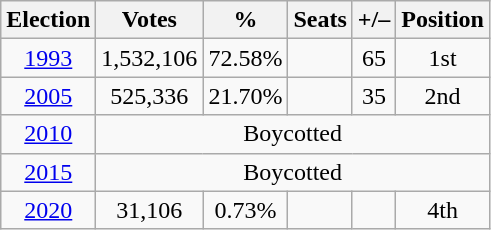<table class="wikitable" style="text-align:center">
<tr>
<th>Election</th>
<th>Votes</th>
<th>%</th>
<th>Seats</th>
<th>+/–</th>
<th>Position</th>
</tr>
<tr>
<td><a href='#'>1993</a></td>
<td>1,532,106</td>
<td>72.58%</td>
<td></td>
<td> 65</td>
<td> 1st</td>
</tr>
<tr>
<td><a href='#'>2005</a></td>
<td>525,336</td>
<td>21.70%</td>
<td></td>
<td> 35</td>
<td> 2nd</td>
</tr>
<tr>
<td><a href='#'>2010</a></td>
<td colspan="5">Boycotted</td>
</tr>
<tr>
<td><a href='#'>2015</a></td>
<td colspan="5">Boycotted</td>
</tr>
<tr>
<td><a href='#'>2020</a></td>
<td>31,106</td>
<td>0.73%</td>
<td></td>
<td></td>
<td> 4th</td>
</tr>
</table>
